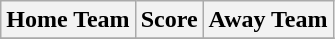<table class="wikitable" style="text-align: center">
<tr>
<th>Home Team</th>
<th>Score</th>
<th>Away Team</th>
</tr>
<tr>
</tr>
</table>
